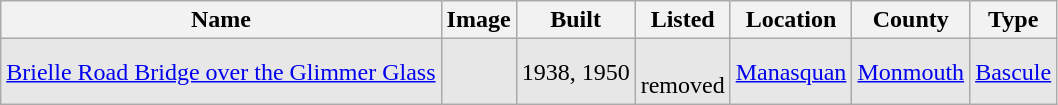<table class="wikitable sortable">
<tr>
<th>Name</th>
<th>Image</th>
<th>Built</th>
<th>Listed</th>
<th>Location</th>
<th>County</th>
<th>Type</th>
</tr>
<tr bgcolor=e7e7e7>
<td><a href='#'>Brielle Road Bridge over the Glimmer Glass</a></td>
<td></td>
<td>1938, 1950</td>
<td><br>removed </td>
<td><a href='#'>Manasquan</a><br><small></small></td>
<td><a href='#'>Monmouth</a></td>
<td><a href='#'>Bascule</a></td>
</tr>
</table>
